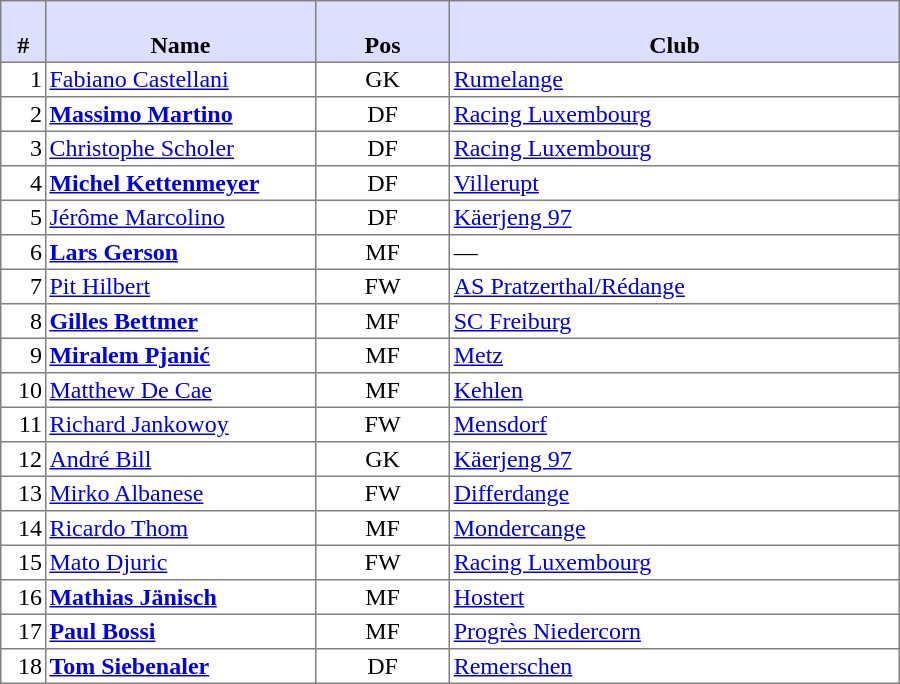<table style=border-collapse:collapse border=1 cellspacing=0 cellpadding=2 width=600>
<tr>
<th bgcolor="#DDDFFF" width="5%"><br> # </th>
<th bgcolor="#DDDFFF" width="30%"><br>Name</th>
<th bgcolor="#DDDFFF" width="15%"><br>Pos</th>
<th bgcolor="#DDDFFF" width="50%"><br>Club</th>
</tr>
<tr>
<td align=right>1</td>
<td><a href='#'>Fabiano Castellani</a></td>
<td align=center>GK</td>
<td><a href='#'>Rumelange</a> </td>
</tr>
<tr>
<td align=right>2</td>
<td><strong><a href='#'>Massimo Martino</a></strong></td>
<td align=center>DF</td>
<td><a href='#'>Racing Luxembourg</a> </td>
</tr>
<tr>
<td align=right>3</td>
<td><a href='#'>Christophe Scholer</a></td>
<td align=center>DF</td>
<td><a href='#'>Racing Luxembourg</a> </td>
</tr>
<tr>
<td align=right>4</td>
<td><strong><a href='#'>Michel Kettenmeyer</a></strong></td>
<td align=center>DF</td>
<td><a href='#'>Villerupt</a> </td>
</tr>
<tr>
<td align=right>5</td>
<td><a href='#'>Jérôme Marcolino</a></td>
<td align=center>DF</td>
<td><a href='#'>Käerjeng 97</a> </td>
</tr>
<tr>
<td align=right>6</td>
<td><strong><a href='#'>Lars Gerson</a></strong></td>
<td align=center>MF</td>
<td>—</td>
</tr>
<tr>
<td align=right>7</td>
<td><a href='#'>Pit Hilbert</a></td>
<td align=center>FW</td>
<td><a href='#'>AS Pratzerthal/Rédange</a> </td>
</tr>
<tr>
<td align=right>8</td>
<td><strong><a href='#'>Gilles Bettmer</a></strong></td>
<td align=center>MF</td>
<td><a href='#'>SC Freiburg</a> </td>
</tr>
<tr>
<td align=right>9</td>
<td><strong><a href='#'>Miralem Pjanić</a></strong></td>
<td align=center>MF</td>
<td><a href='#'>Metz</a> </td>
</tr>
<tr>
<td align=right>10</td>
<td><a href='#'>Matthew De Cae</a></td>
<td align=center>MF</td>
<td><a href='#'>Kehlen</a> </td>
</tr>
<tr>
<td align=right>11</td>
<td><a href='#'>Richard Jankowoy</a></td>
<td align=center>FW</td>
<td><a href='#'>Mensdorf</a> </td>
</tr>
<tr>
<td align=right>12</td>
<td><a href='#'>André Bill</a></td>
<td align=center>GK</td>
<td><a href='#'>Käerjeng 97</a> </td>
</tr>
<tr>
<td align=right>13</td>
<td><a href='#'>Mirko Albanese</a></td>
<td align=center>FW</td>
<td><a href='#'>Differdange</a> </td>
</tr>
<tr>
<td align=right>14</td>
<td><a href='#'>Ricardo Thom</a></td>
<td align=center>MF</td>
<td><a href='#'>Mondercange</a> </td>
</tr>
<tr>
<td align=right>15</td>
<td><a href='#'>Mato Djuric</a></td>
<td align=center>FW</td>
<td><a href='#'>Racing Luxembourg</a> </td>
</tr>
<tr>
<td align=right>16</td>
<td><strong><a href='#'>Mathias Jänisch</a></strong></td>
<td align=center>MF</td>
<td><a href='#'>Hostert</a> </td>
</tr>
<tr>
<td align=right>17</td>
<td><strong><a href='#'>Paul Bossi</a></strong></td>
<td align=center>MF</td>
<td><a href='#'>Progrès Niedercorn</a> </td>
</tr>
<tr>
<td align=right>18</td>
<td><strong><a href='#'>Tom Siebenaler</a></strong></td>
<td align=center>DF</td>
<td><a href='#'>Remerschen</a> </td>
</tr>
</table>
